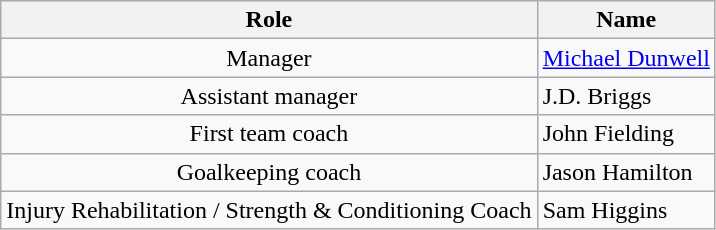<table class="wikitable unsortable plainrowheaders" style="text-align:center">
<tr>
<th scope="col">Role</th>
<th scope="col">Name</th>
</tr>
<tr>
<td>Manager</td>
<td align=left> <a href='#'>Michael Dunwell</a></td>
</tr>
<tr>
<td>Assistant manager</td>
<td align=left> J.D. Briggs</td>
</tr>
<tr>
<td>First team coach</td>
<td align=left> John Fielding</td>
</tr>
<tr>
<td>Goalkeeping coach</td>
<td align=left> Jason Hamilton</td>
</tr>
<tr>
<td>Injury Rehabilitation / Strength & Conditioning Coach</td>
<td align=left> Sam Higgins</td>
</tr>
</table>
